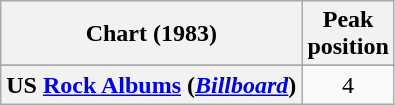<table class="wikitable sortable plainrowheaders" style="text-align:center">
<tr>
<th scope="col">Chart (1983)</th>
<th scope="col">Peak<br>position</th>
</tr>
<tr>
</tr>
<tr>
</tr>
<tr>
<th scope="row">US <a href='#'>Rock Albums</a> (<em><a href='#'>Billboard</a></em>)</th>
<td>4</td>
</tr>
</table>
